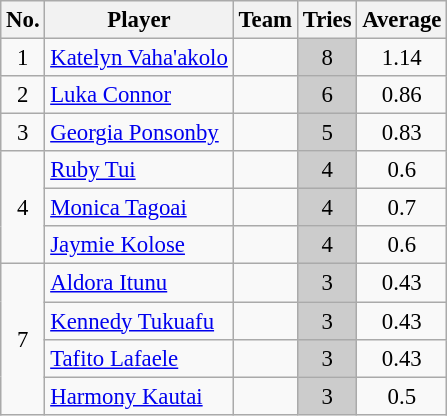<table class="wikitable sortable" style="text-align:center; font-size:95%">
<tr>
<th>No.</th>
<th>Player</th>
<th>Team</th>
<th>Tries</th>
<th>Average</th>
</tr>
<tr>
<td rowspan="1">1</td>
<td style="text-align:left"> <a href='#'>Katelyn Vaha'akolo</a></td>
<td style="text-align:left"> </td>
<td style="background:#ccc">8</td>
<td>1.14</td>
</tr>
<tr>
<td>2</td>
<td style="text-align:left"> <a href='#'>Luka Connor</a></td>
<td style="text-align:left"> </td>
<td style="background:#ccc">6</td>
<td>0.86</td>
</tr>
<tr>
<td>3</td>
<td style="text-align:left"> <a href='#'>Georgia Ponsonby</a></td>
<td style="text-align:left"> </td>
<td style="background:#ccc">5</td>
<td>0.83</td>
</tr>
<tr>
<td rowspan="3">4</td>
<td style="text-align:left"> <a href='#'>Ruby Tui</a></td>
<td style="text-align:left"> </td>
<td style="background:#ccc">4</td>
<td>0.6</td>
</tr>
<tr>
<td style="text-align:left"> <a href='#'>Monica Tagoai</a></td>
<td> </td>
<td style="background:#ccc">4</td>
<td>0.7</td>
</tr>
<tr>
<td style="text-align:left"> <a href='#'>Jaymie Kolose</a></td>
<td style="text-align:left"> </td>
<td style="background:#ccc">4</td>
<td>0.6</td>
</tr>
<tr>
<td rowspan="4">7</td>
<td style="text-align:left"> <a href='#'>Aldora Itunu</a></td>
<td style="text-align:left"> </td>
<td style="background:#ccc">3</td>
<td>0.43</td>
</tr>
<tr>
<td style="text-align:left"> <a href='#'>Kennedy Tukuafu</a></td>
<td style="text-align:left"> </td>
<td style="background:#ccc">3</td>
<td>0.43</td>
</tr>
<tr>
<td style="text-align:left"> <a href='#'>Tafito Lafaele</a></td>
<td style="text-align:left"> </td>
<td style="background:#ccc">3</td>
<td>0.43</td>
</tr>
<tr>
<td style="text-align:left"> <a href='#'>Harmony Kautai</a></td>
<td style="text-align:left"> </td>
<td style="background:#ccc">3</td>
<td>0.5</td>
</tr>
</table>
